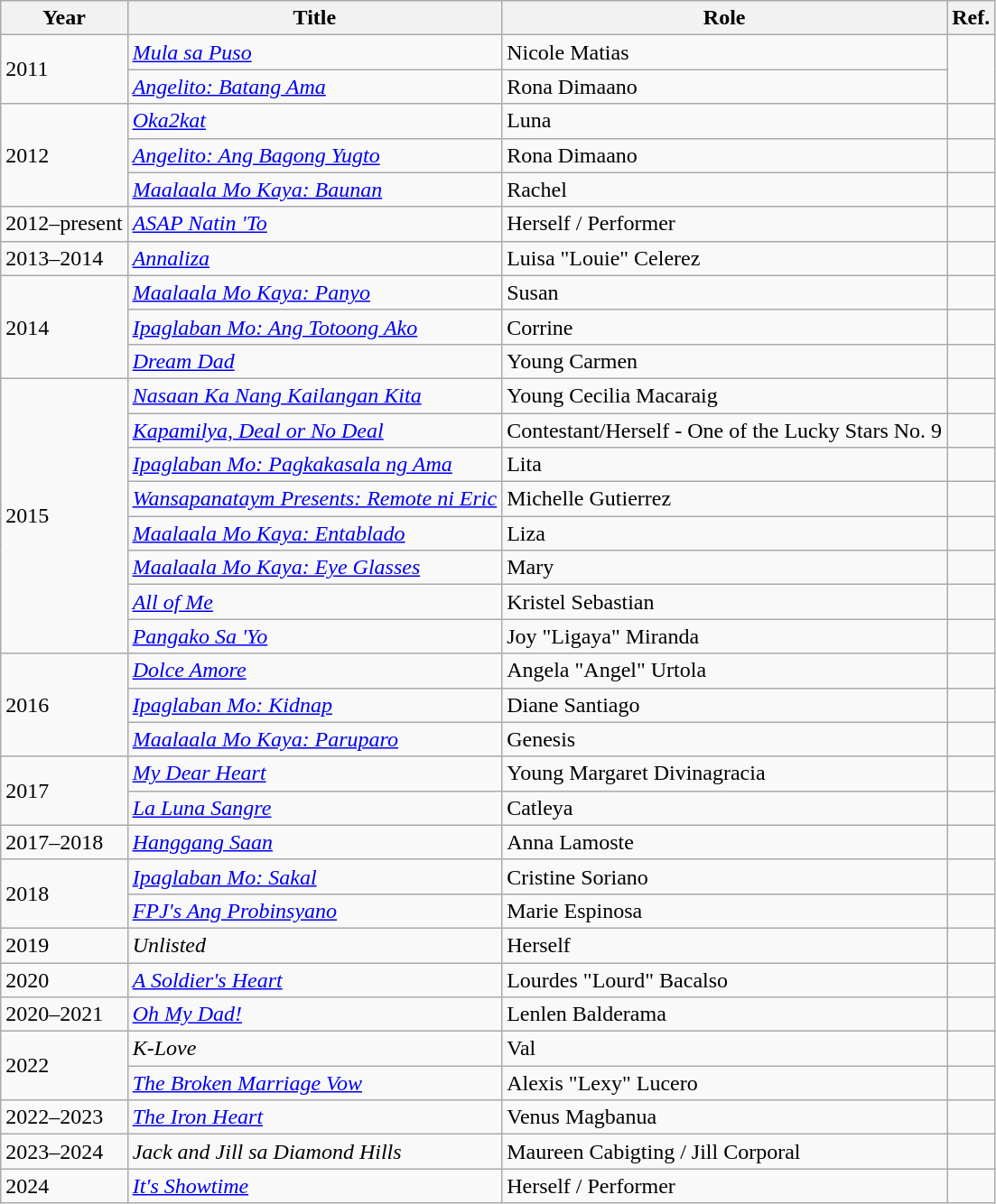<table class="wikitable sortable">
<tr>
<th>Year</th>
<th>Title</th>
<th>Role</th>
<th>Ref.</th>
</tr>
<tr>
<td rowspan="2">2011</td>
<td><em><a href='#'>Mula sa Puso</a></em></td>
<td>Nicole Matias</td>
<td align="center" rowspan=2></td>
</tr>
<tr>
<td><em><a href='#'>Angelito: Batang Ama</a></em></td>
<td>Rona Dimaano</td>
</tr>
<tr>
<td rowspan="3">2012</td>
<td><em><a href='#'>Oka2kat</a></em></td>
<td>Luna</td>
<td align="center"></td>
</tr>
<tr>
<td><em><a href='#'>Angelito: Ang Bagong Yugto</a></em></td>
<td>Rona Dimaano</td>
<td align="center"></td>
</tr>
<tr>
<td><em><a href='#'>Maalaala Mo Kaya: Baunan</a></em></td>
<td>Rachel</td>
<td align="center"></td>
</tr>
<tr>
<td rowspan="">2012–present</td>
<td><em><a href='#'>ASAP Natin 'To</a></em></td>
<td>Herself / Performer</td>
<td></td>
</tr>
<tr>
<td>2013–2014</td>
<td><em><a href='#'>Annaliza</a></em></td>
<td>Luisa "Louie" Celerez</td>
<td align="center"></td>
</tr>
<tr>
<td rowspan="3">2014</td>
<td><em><a href='#'>Maalaala Mo Kaya: Panyo</a></em></td>
<td>Susan</td>
<td align="center"></td>
</tr>
<tr>
<td><em><a href='#'>Ipaglaban Mo: Ang Totoong Ako</a></em></td>
<td>Corrine</td>
<td align="center"></td>
</tr>
<tr>
<td><em><a href='#'>Dream Dad</a></em></td>
<td>Young Carmen</td>
<td></td>
</tr>
<tr>
<td rowspan="8">2015</td>
<td><em><a href='#'>Nasaan Ka Nang Kailangan Kita</a></em></td>
<td>Young Cecilia Macaraig</td>
<td align="center"></td>
</tr>
<tr>
<td><em><a href='#'>Kapamilya, Deal or No Deal</a></em></td>
<td>Contestant/Herself - One of the Lucky Stars No. 9</td>
<td></td>
</tr>
<tr>
<td><em><a href='#'>Ipaglaban Mo: Pagkakasala ng Ama</a></em></td>
<td>Lita</td>
<td align="center"></td>
</tr>
<tr>
<td><em><a href='#'>Wansapanataym Presents: Remote ni Eric</a></em></td>
<td>Michelle Gutierrez</td>
<td align="center"></td>
</tr>
<tr>
<td><em><a href='#'>Maalaala Mo Kaya: Entablado</a></em></td>
<td>Liza</td>
<td align="center"></td>
</tr>
<tr>
<td><em><a href='#'>Maalaala Mo Kaya: Eye Glasses</a></em></td>
<td>Mary</td>
<td align="center"></td>
</tr>
<tr>
<td><em><a href='#'>All of Me</a></em></td>
<td>Kristel Sebastian</td>
<td align="center"></td>
</tr>
<tr>
<td><em><a href='#'>Pangako Sa 'Yo</a></em></td>
<td>Joy "Ligaya" Miranda</td>
<td align="center"></td>
</tr>
<tr>
<td rowspan="3">2016</td>
<td><em><a href='#'>Dolce Amore</a></em></td>
<td>Angela "Angel" Urtola</td>
<td align="center"></td>
</tr>
<tr>
<td><em><a href='#'>Ipaglaban Mo: Kidnap</a></em></td>
<td>Diane Santiago</td>
<td></td>
</tr>
<tr>
<td><em><a href='#'>Maalaala Mo Kaya: Paruparo</a></em></td>
<td>Genesis</td>
<td align="center"></td>
</tr>
<tr>
<td rowspan="2">2017</td>
<td><em><a href='#'>My Dear Heart</a></em></td>
<td>Young Margaret Divinagracia</td>
<td align="center"></td>
</tr>
<tr>
<td><em><a href='#'>La Luna Sangre</a></em></td>
<td>Catleya</td>
<td align="center"></td>
</tr>
<tr>
<td rowspan="">2017–2018</td>
<td><em><a href='#'>Hanggang Saan</a></em></td>
<td>Anna Lamoste</td>
<td align="center"></td>
</tr>
<tr>
<td rowspan="2">2018</td>
<td><em><a href='#'>Ipaglaban Mo: Sakal</a></em></td>
<td>Cristine Soriano</td>
<td align="center"></td>
</tr>
<tr>
<td><em><a href='#'>FPJ's Ang Probinsyano</a></em></td>
<td>Marie Espinosa</td>
</tr>
<tr>
<td>2019</td>
<td><em>Unlisted</em></td>
<td>Herself</td>
<td align="center"></td>
</tr>
<tr>
<td>2020</td>
<td><em><a href='#'>A Soldier's Heart</a></em></td>
<td>Lourdes "Lourd" Bacalso</td>
<td align="center"></td>
</tr>
<tr>
<td>2020–2021</td>
<td><em><a href='#'>Oh My Dad!</a></em></td>
<td>Lenlen Balderama</td>
<td align="center"></td>
</tr>
<tr>
<td rowspan="2">2022</td>
<td><em>K-Love</em></td>
<td>Val</td>
<td align="center"></td>
</tr>
<tr>
<td><em><a href='#'>The Broken Marriage Vow</a></em></td>
<td>Alexis "Lexy" Lucero</td>
<td align="center"><br></td>
</tr>
<tr>
<td>2022–2023</td>
<td><em><a href='#'>The Iron Heart</a></em></td>
<td>Venus Magbanua</td>
<td align="center"></td>
</tr>
<tr>
<td>2023–2024</td>
<td><em>Jack and Jill sa Diamond Hills</em></td>
<td>Maureen Cabigting / Jill Corporal</td>
<td align="center"></td>
</tr>
<tr>
<td>2024</td>
<td><em><a href='#'>It's Showtime</a></em></td>
<td>Herself / Performer</td>
<td></td>
</tr>
</table>
